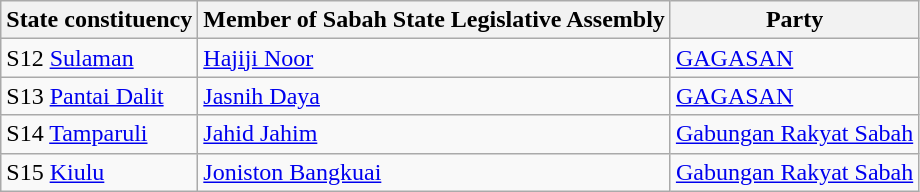<table class="wikitable">
<tr>
<th>State constituency</th>
<th>Member of Sabah State Legislative Assembly</th>
<th>Party</th>
</tr>
<tr>
<td>S12 <a href='#'>Sulaman</a></td>
<td><a href='#'>Hajiji Noor</a></td>
<td><a href='#'>GAGASAN</a></td>
</tr>
<tr>
<td>S13 <a href='#'>Pantai Dalit</a></td>
<td><a href='#'>Jasnih Daya</a></td>
<td><a href='#'>GAGASAN</a></td>
</tr>
<tr>
<td>S14 <a href='#'>Tamparuli</a></td>
<td><a href='#'>Jahid Jahim</a></td>
<td><a href='#'>Gabungan Rakyat Sabah</a></td>
</tr>
<tr>
<td>S15 <a href='#'>Kiulu</a></td>
<td><a href='#'>Joniston Bangkuai</a></td>
<td><a href='#'>Gabungan Rakyat Sabah</a></td>
</tr>
</table>
